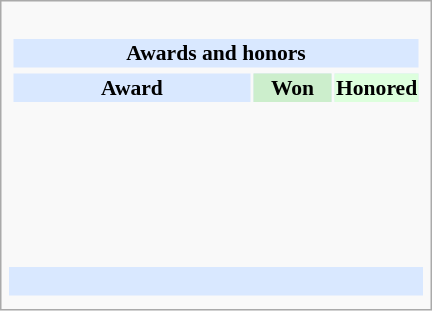<table class="infobox" style="width: 20em; text-align: left; font-size: 90%; vertical-align: middle;">
<tr>
<td colspan=3><br><table class="collapsible collapsed" width=100%>
<tr>
<th colspan=3 style="background-color: #D9E8FF; text-align: center;">Awards and honors</th>
</tr>
<tr>
</tr>
<tr style="background:#d9e8ff; text-align:center;">
<td style="text-align:center;"><strong>Award</strong></td>
<td style="text-align:center; background:#cec; text-size:0.9em; width:50px;"><strong>Won</strong></td>
<td style="text-align:center; background:#dfd; text-size:0.9em; width:50px;"><strong>Honored</strong></td>
</tr>
<tr>
<td style="text-align:center;"><br></td>
<td></td>
<td></td>
</tr>
<tr>
<td style="text-align:center;"><br></td>
<td></td>
<td></td>
</tr>
<tr>
<td style="text-align:center;"><br></td>
<td></td>
<td></td>
</tr>
<tr>
<td style="text-align:center;"><br></td>
<td></td>
<td></td>
</tr>
<tr>
<td style="text-align:center;"><br></td>
<td></td>
<td></td>
</tr>
</table>
</td>
</tr>
<tr style="background:#d9e8ff;">
<td style="text-align:center;" colspan="3"><br></td>
</tr>
<tr>
<td></td>
<td></td>
<td></td>
</tr>
</table>
